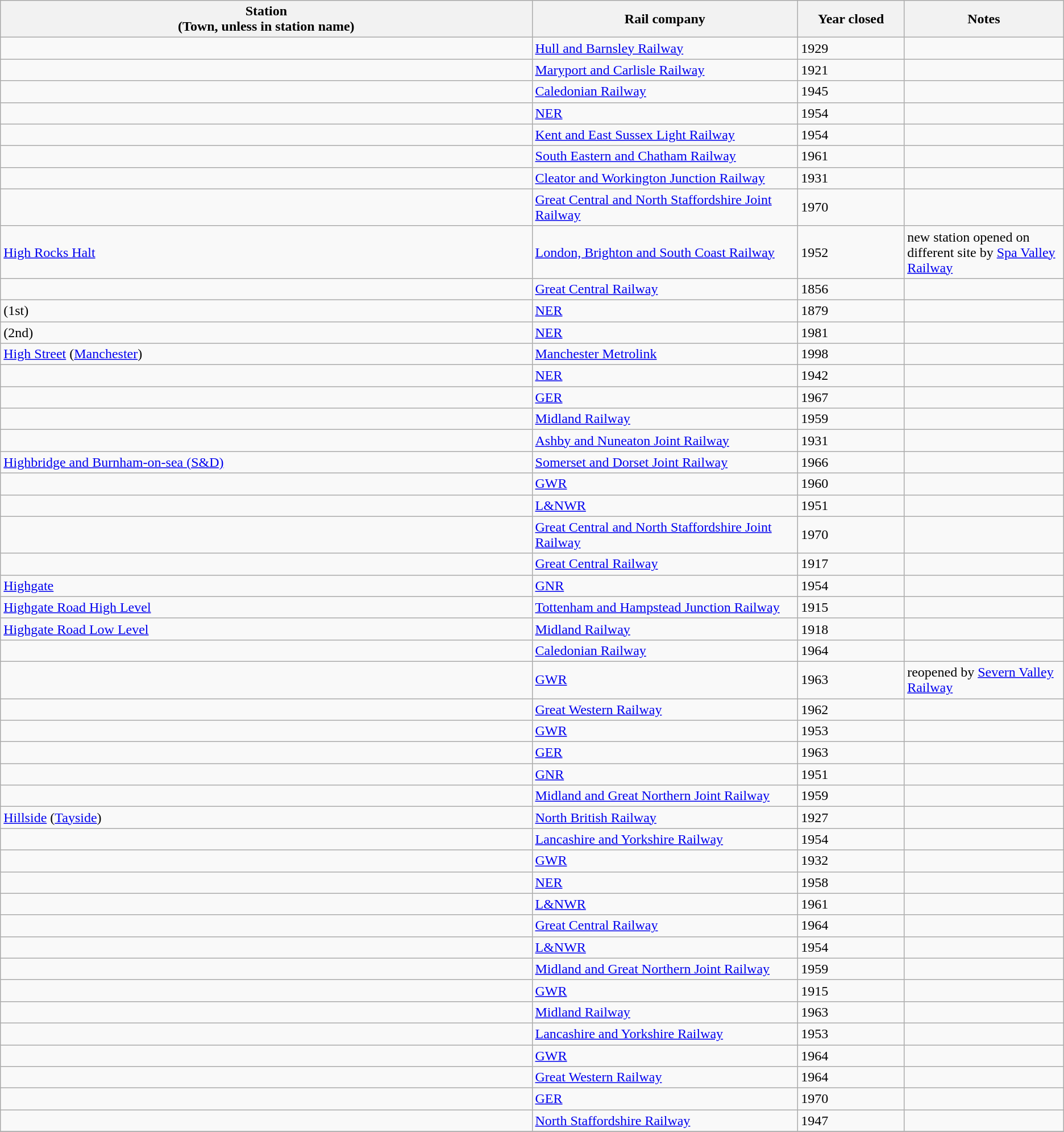<table class="wikitable sortable">
<tr>
<th style="width:50%">Station<br>(Town, unless in station name)</th>
<th style="width:25%">Rail company</th>
<th style="width:10%">Year closed</th>
<th style="width:20%">Notes</th>
</tr>
<tr>
<td></td>
<td><a href='#'>Hull and Barnsley Railway</a></td>
<td>1929</td>
<td></td>
</tr>
<tr>
<td></td>
<td><a href='#'>Maryport and Carlisle Railway</a></td>
<td>1921</td>
<td></td>
</tr>
<tr>
<td></td>
<td><a href='#'>Caledonian Railway</a></td>
<td>1945</td>
<td></td>
</tr>
<tr>
<td></td>
<td><a href='#'>NER</a></td>
<td>1954</td>
<td></td>
</tr>
<tr>
<td></td>
<td><a href='#'>Kent and East Sussex Light Railway</a></td>
<td>1954</td>
<td></td>
</tr>
<tr>
<td></td>
<td><a href='#'>South Eastern and Chatham Railway</a></td>
<td>1961</td>
<td></td>
</tr>
<tr>
<td></td>
<td><a href='#'>Cleator and Workington Junction Railway</a></td>
<td>1931</td>
<td></td>
</tr>
<tr>
<td></td>
<td><a href='#'>Great Central and North Staffordshire Joint Railway</a></td>
<td>1970</td>
<td></td>
</tr>
<tr>
<td><a href='#'>High Rocks Halt</a></td>
<td><a href='#'>London, Brighton and South Coast Railway</a></td>
<td>1952</td>
<td>new station opened on different site by <a href='#'>Spa Valley Railway</a></td>
</tr>
<tr>
<td></td>
<td><a href='#'>Great Central Railway</a></td>
<td>1856</td>
<td></td>
</tr>
<tr>
<td> (1st)</td>
<td><a href='#'>NER</a></td>
<td>1879</td>
<td></td>
</tr>
<tr>
<td> (2nd)</td>
<td><a href='#'>NER</a></td>
<td>1981</td>
<td></td>
</tr>
<tr>
<td><a href='#'>High Street</a> (<a href='#'>Manchester</a>)</td>
<td><a href='#'>Manchester Metrolink</a></td>
<td>1998</td>
<td></td>
</tr>
<tr>
<td></td>
<td><a href='#'>NER</a></td>
<td>1942</td>
<td></td>
</tr>
<tr>
<td></td>
<td><a href='#'>GER</a></td>
<td>1967</td>
<td></td>
</tr>
<tr>
<td></td>
<td><a href='#'>Midland Railway</a></td>
<td>1959</td>
<td></td>
</tr>
<tr>
<td></td>
<td><a href='#'>Ashby and Nuneaton Joint Railway</a></td>
<td>1931</td>
<td></td>
</tr>
<tr>
<td><a href='#'>Highbridge and Burnham-on-sea (S&D)</a></td>
<td><a href='#'>Somerset and Dorset Joint Railway</a></td>
<td>1966</td>
<td></td>
</tr>
<tr>
<td></td>
<td><a href='#'>GWR</a></td>
<td>1960</td>
<td></td>
</tr>
<tr>
<td></td>
<td><a href='#'>L&NWR</a></td>
<td>1951</td>
<td></td>
</tr>
<tr>
<td></td>
<td><a href='#'>Great Central and North Staffordshire Joint Railway</a></td>
<td>1970</td>
<td></td>
</tr>
<tr>
<td></td>
<td><a href='#'>Great Central Railway</a></td>
<td>1917</td>
<td></td>
</tr>
<tr>
<td><a href='#'>Highgate</a></td>
<td><a href='#'>GNR</a></td>
<td>1954</td>
<td></td>
</tr>
<tr>
<td><a href='#'>Highgate Road High Level</a></td>
<td><a href='#'>Tottenham and Hampstead Junction Railway</a></td>
<td>1915</td>
<td></td>
</tr>
<tr>
<td><a href='#'>Highgate Road Low Level</a></td>
<td><a href='#'>Midland Railway</a></td>
<td>1918</td>
<td></td>
</tr>
<tr>
<td></td>
<td><a href='#'>Caledonian Railway</a></td>
<td>1964</td>
<td></td>
</tr>
<tr>
<td></td>
<td><a href='#'>GWR</a></td>
<td>1963</td>
<td>reopened by <a href='#'>Severn Valley Railway</a></td>
</tr>
<tr>
<td></td>
<td><a href='#'>Great Western Railway</a></td>
<td>1962</td>
<td></td>
</tr>
<tr>
<td></td>
<td><a href='#'>GWR</a></td>
<td>1953</td>
<td></td>
</tr>
<tr>
<td></td>
<td><a href='#'>GER</a></td>
<td>1963</td>
<td></td>
</tr>
<tr>
<td></td>
<td><a href='#'>GNR</a></td>
<td>1951</td>
<td></td>
</tr>
<tr>
<td></td>
<td><a href='#'>Midland and Great Northern Joint Railway</a></td>
<td>1959</td>
<td></td>
</tr>
<tr>
<td><a href='#'>Hillside</a> (<a href='#'>Tayside</a>)</td>
<td><a href='#'>North British Railway</a></td>
<td>1927</td>
<td></td>
</tr>
<tr>
<td></td>
<td><a href='#'>Lancashire and Yorkshire Railway</a></td>
<td>1954</td>
<td></td>
</tr>
<tr>
<td></td>
<td><a href='#'>GWR</a></td>
<td>1932</td>
<td></td>
</tr>
<tr>
<td></td>
<td><a href='#'>NER</a></td>
<td>1958</td>
<td></td>
</tr>
<tr>
<td></td>
<td><a href='#'>L&NWR</a></td>
<td>1961</td>
<td></td>
</tr>
<tr>
<td></td>
<td><a href='#'>Great Central Railway</a></td>
<td>1964</td>
<td></td>
</tr>
<tr>
<td></td>
<td><a href='#'>L&NWR</a></td>
<td>1954</td>
<td></td>
</tr>
<tr>
<td></td>
<td><a href='#'>Midland and Great Northern Joint Railway</a></td>
<td>1959</td>
<td></td>
</tr>
<tr>
<td></td>
<td><a href='#'>GWR</a></td>
<td>1915</td>
<td></td>
</tr>
<tr>
<td></td>
<td><a href='#'>Midland Railway</a></td>
<td>1963</td>
<td></td>
</tr>
<tr>
<td></td>
<td><a href='#'>Lancashire and Yorkshire Railway</a></td>
<td>1953</td>
<td></td>
</tr>
<tr>
<td></td>
<td><a href='#'>GWR</a></td>
<td>1964</td>
<td></td>
</tr>
<tr>
<td></td>
<td><a href='#'>Great Western Railway</a></td>
<td>1964</td>
<td></td>
</tr>
<tr>
<td></td>
<td><a href='#'>GER</a></td>
<td>1970</td>
<td></td>
</tr>
<tr>
<td></td>
<td><a href='#'>North Staffordshire Railway</a></td>
<td>1947</td>
<td></td>
</tr>
<tr>
</tr>
</table>
